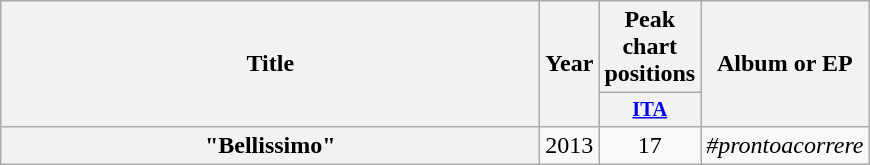<table class="wikitable plainrowheaders" style="text-align:center;" border="1">
<tr>
<th scope="col" rowspan="2" style="width:22em;">Title</th>
<th scope="col" rowspan="2" style="width:1em;">Year</th>
<th scope="col" colspan="1">Peak chart positions</th>
<th scope="col" rowspan="2">Album or EP</th>
</tr>
<tr>
<th scope="col" style="width:3em;font-size:85%;"><a href='#'>ITA</a><br></th>
</tr>
<tr>
<th scope="row">"Bellissimo"</th>
<td>2013</td>
<td>17</td>
<td><em>#prontoacorrere</em></td>
</tr>
</table>
